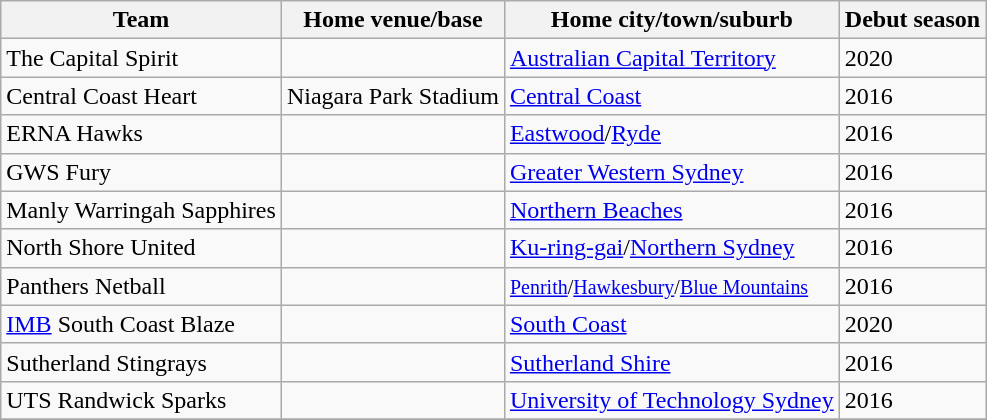<table class="wikitable collapsible">
<tr>
<th>Team</th>
<th>Home venue/base</th>
<th>Home city/town/suburb</th>
<th>Debut season</th>
</tr>
<tr>
<td>The Capital Spirit</td>
<td></td>
<td><a href='#'>Australian Capital Territory</a></td>
<td>2020</td>
</tr>
<tr>
<td>Central Coast Heart</td>
<td>Niagara Park Stadium</td>
<td><a href='#'>Central Coast</a></td>
<td>2016</td>
</tr>
<tr>
<td>ERNA Hawks</td>
<td></td>
<td><a href='#'>Eastwood</a>/<a href='#'>Ryde</a></td>
<td>2016</td>
</tr>
<tr>
<td>GWS Fury</td>
<td></td>
<td><a href='#'>Greater Western Sydney</a></td>
<td>2016</td>
</tr>
<tr>
<td>Manly Warringah Sapphires</td>
<td></td>
<td><a href='#'>Northern Beaches</a></td>
<td>2016</td>
</tr>
<tr>
<td>North Shore United</td>
<td></td>
<td><a href='#'>Ku-ring-gai</a>/<a href='#'>Northern Sydney</a></td>
<td>2016</td>
</tr>
<tr>
<td>Panthers Netball</td>
<td></td>
<td><small><a href='#'>Penrith</a>/<a href='#'>Hawkesbury</a>/<a href='#'>Blue Mountains</a></small></td>
<td>2016</td>
</tr>
<tr>
<td><a href='#'>IMB</a> South Coast Blaze</td>
<td></td>
<td><a href='#'>South Coast</a></td>
<td>2020</td>
</tr>
<tr>
<td>Sutherland Stingrays</td>
<td></td>
<td><a href='#'>Sutherland Shire</a></td>
<td>2016</td>
</tr>
<tr>
<td>UTS Randwick Sparks</td>
<td></td>
<td><a href='#'>University of Technology Sydney</a></td>
<td>2016</td>
</tr>
<tr>
</tr>
</table>
